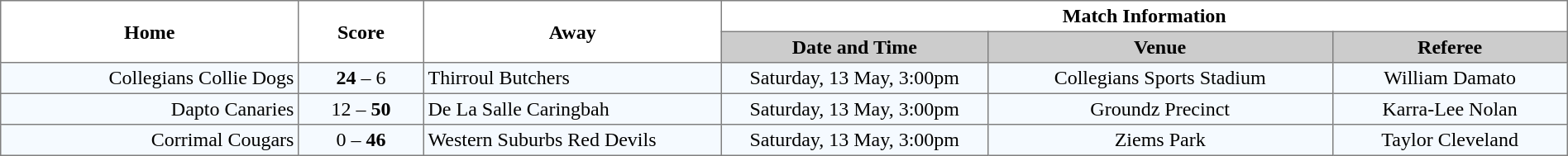<table width="100%" cellspacing="0" cellpadding="3" border="1" style="border-collapse:collapse;  text-align:center;">
<tr>
<th rowspan="2" width="19%">Home</th>
<th rowspan="2" width="8%">Score</th>
<th rowspan="2" width="19%">Away</th>
<th colspan="3">Match Information</th>
</tr>
<tr style="background:#CCCCCC">
<th width="17%">Date and Time</th>
<th width="22%">Venue</th>
<th width="50%">Referee</th>
</tr>
<tr style="text-align:center; background:#f5faff;">
<td align="right">Collegians Collie Dogs </td>
<td><strong>24</strong> – 6</td>
<td align="left"> Thirroul Butchers</td>
<td>Saturday, 13 May, 3:00pm</td>
<td>Collegians Sports Stadium</td>
<td>William Damato</td>
</tr>
<tr style="text-align:center; background:#f5faff;">
<td align="right">Dapto Canaries </td>
<td>12 – <strong>50</strong></td>
<td align="left"> De La Salle Caringbah</td>
<td>Saturday, 13 May, 3:00pm</td>
<td>Groundz Precinct</td>
<td>Karra-Lee Nolan</td>
</tr>
<tr style="text-align:center; background:#f5faff;">
<td align="right">Corrimal Cougars </td>
<td>0 – <strong>46</strong></td>
<td align="left"> Western Suburbs Red Devils</td>
<td>Saturday, 13 May, 3:00pm</td>
<td>Ziems Park</td>
<td>Taylor Cleveland</td>
</tr>
</table>
